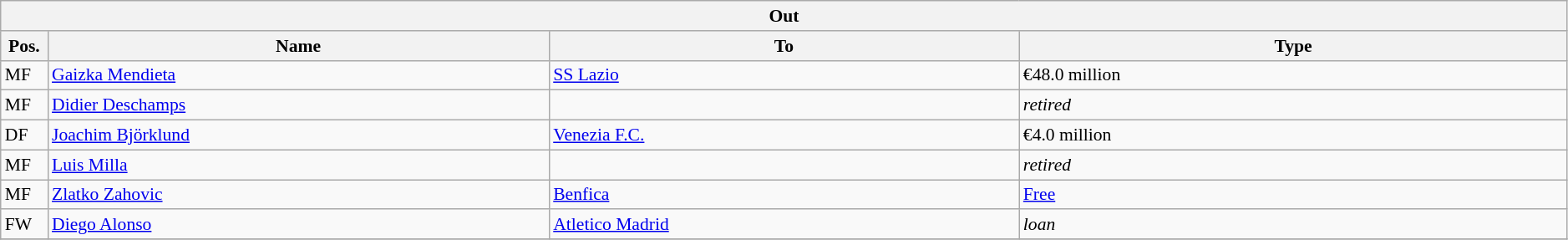<table class="wikitable" style="font-size:90%;width:99%;">
<tr>
<th colspan="4">Out</th>
</tr>
<tr>
<th width=3%>Pos.</th>
<th width=32%>Name</th>
<th width=30%>To</th>
<th width=35%>Type</th>
</tr>
<tr>
<td>MF</td>
<td><a href='#'>Gaizka Mendieta</a></td>
<td><a href='#'>SS Lazio</a></td>
<td>€48.0 million</td>
</tr>
<tr>
<td>MF</td>
<td><a href='#'>Didier Deschamps</a></td>
<td></td>
<td><em>retired</em></td>
</tr>
<tr>
<td>DF</td>
<td><a href='#'>Joachim Björklund</a></td>
<td><a href='#'>Venezia F.C.</a></td>
<td>€4.0 million</td>
</tr>
<tr>
<td>MF</td>
<td><a href='#'>Luis Milla</a></td>
<td></td>
<td><em>retired</em></td>
</tr>
<tr>
<td>MF</td>
<td><a href='#'>Zlatko Zahovic</a></td>
<td><a href='#'>Benfica</a></td>
<td><a href='#'>Free</a></td>
</tr>
<tr>
<td>FW</td>
<td><a href='#'>Diego Alonso</a></td>
<td><a href='#'>Atletico Madrid</a></td>
<td><em>loan</em></td>
</tr>
<tr>
</tr>
</table>
